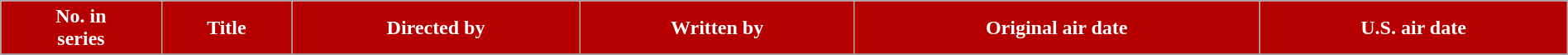<table class="wikitable plainrowheaders" style="width:100%; margin:auto;">
<tr>
<th style="background-color: #B60000; color:white;">No. in<br>series</th>
<th style="background-color: #B60000; color:white;">Title</th>
<th style="background-color: #B60000; color:white;">Directed by</th>
<th style="background-color: #B60000; color:white;">Written by</th>
<th style="background-color: #B60000; color:white;">Original air date</th>
<th style="background-color: #B60000; color:white;">U.S. air date</th>
</tr>
<tr>
</tr>
</table>
